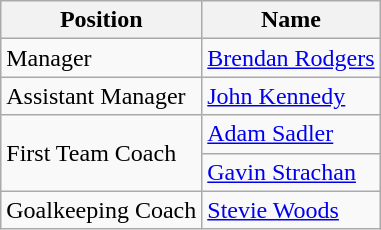<table class="wikitable">
<tr>
<th>Position</th>
<th>Name</th>
</tr>
<tr>
<td>Manager</td>
<td><a href='#'>Brendan Rodgers</a></td>
</tr>
<tr>
<td>Assistant Manager</td>
<td><a href='#'>John Kennedy</a></td>
</tr>
<tr>
<td rowspan="2">First Team Coach</td>
<td><a href='#'>Adam Sadler</a></td>
</tr>
<tr>
<td><a href='#'>Gavin Strachan</a></td>
</tr>
<tr>
<td>Goalkeeping Coach</td>
<td><a href='#'>Stevie Woods</a></td>
</tr>
</table>
